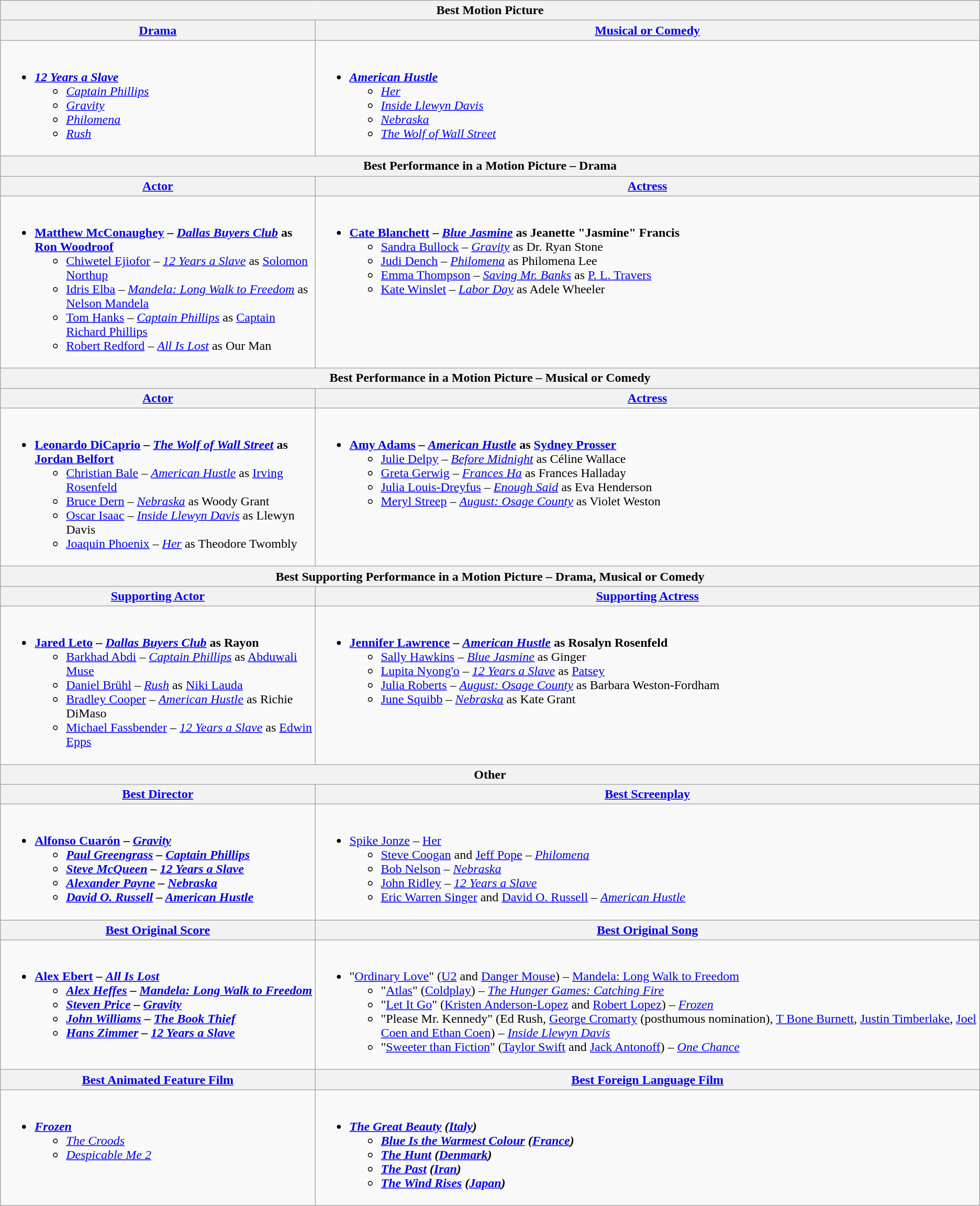<table class=wikitable style="width=100%">
<tr>
<th colspan=2>Best Motion Picture</th>
</tr>
<tr>
<th style="width=50%"><a href='#'>Drama</a></th>
<th style="width=50%"><a href='#'>Musical or Comedy</a></th>
</tr>
<tr>
<td valign="top"><br><ul><li><strong><em><a href='#'>12 Years a Slave</a></em></strong><ul><li><em><a href='#'>Captain Phillips</a></em></li><li><em><a href='#'>Gravity</a></em></li><li><em><a href='#'>Philomena</a></em></li><li><em><a href='#'>Rush</a></em></li></ul></li></ul></td>
<td valign="top"><br><ul><li><strong><em><a href='#'>American Hustle</a></em></strong><ul><li><em><a href='#'>Her</a></em></li><li><em><a href='#'>Inside Llewyn Davis</a></em></li><li><em><a href='#'>Nebraska</a></em></li><li><em><a href='#'>The Wolf of Wall Street</a></em></li></ul></li></ul></td>
</tr>
<tr>
<th colspan=2>Best Performance in a Motion Picture – Drama</th>
</tr>
<tr>
<th><a href='#'>Actor</a></th>
<th><a href='#'>Actress</a></th>
</tr>
<tr>
<td valign="top"><br><ul><li><strong><a href='#'>Matthew McConaughey</a> – <em><a href='#'>Dallas Buyers Club</a></em> as <a href='#'>Ron Woodroof</a></strong><ul><li><a href='#'>Chiwetel Ejiofor</a> – <em><a href='#'>12 Years a Slave</a></em> as <a href='#'>Solomon Northup</a></li><li><a href='#'>Idris Elba</a> – <em><a href='#'>Mandela: Long Walk to Freedom</a></em> as <a href='#'>Nelson Mandela</a></li><li><a href='#'>Tom Hanks</a> – <em><a href='#'>Captain Phillips</a></em> as <a href='#'>Captain Richard Phillips</a></li><li><a href='#'>Robert Redford</a> – <em><a href='#'>All Is Lost</a></em> as Our Man</li></ul></li></ul></td>
<td valign="top"><br><ul><li><strong><a href='#'>Cate Blanchett</a> – <em><a href='#'>Blue Jasmine</a></em> as Jeanette "Jasmine" Francis</strong><ul><li><a href='#'>Sandra Bullock</a> – <em><a href='#'>Gravity</a></em> as Dr. Ryan Stone</li><li><a href='#'>Judi Dench</a> – <em><a href='#'>Philomena</a></em> as Philomena Lee</li><li><a href='#'>Emma Thompson</a> – <em><a href='#'>Saving Mr. Banks</a></em> as <a href='#'>P. L. Travers</a></li><li><a href='#'>Kate Winslet</a> – <em><a href='#'>Labor Day</a></em> as Adele Wheeler</li></ul></li></ul></td>
</tr>
<tr>
<th colspan=2>Best Performance in a Motion Picture – Musical or Comedy</th>
</tr>
<tr>
<th><a href='#'>Actor</a></th>
<th><a href='#'>Actress</a></th>
</tr>
<tr>
<td valign="top"><br><ul><li><strong><a href='#'>Leonardo DiCaprio</a> – <em><a href='#'>The Wolf of Wall Street</a></em> as <a href='#'>Jordan Belfort</a></strong><ul><li><a href='#'>Christian Bale</a> – <em><a href='#'>American Hustle</a></em> as <a href='#'>Irving Rosenfeld</a></li><li><a href='#'>Bruce Dern</a> – <em><a href='#'>Nebraska</a></em> as Woody Grant</li><li><a href='#'>Oscar Isaac</a> – <em><a href='#'>Inside Llewyn Davis</a></em> as Llewyn Davis</li><li><a href='#'>Joaquin Phoenix</a> – <em><a href='#'>Her</a></em> as Theodore Twombly</li></ul></li></ul></td>
<td valign="top"><br><ul><li><strong><a href='#'>Amy Adams</a> – <em><a href='#'>American Hustle</a></em> as <a href='#'>Sydney Prosser</a></strong><ul><li><a href='#'>Julie Delpy</a> – <em><a href='#'>Before Midnight</a></em> as Céline Wallace</li><li><a href='#'>Greta Gerwig</a> – <em><a href='#'>Frances Ha</a></em> as Frances Halladay</li><li><a href='#'>Julia Louis-Dreyfus</a> – <em><a href='#'>Enough Said</a></em> as Eva Henderson</li><li><a href='#'>Meryl Streep</a> – <em><a href='#'>August: Osage County</a></em> as Violet Weston</li></ul></li></ul></td>
</tr>
<tr>
<th colspan=2>Best Supporting Performance in a Motion Picture – Drama, Musical or Comedy</th>
</tr>
<tr>
<th><a href='#'>Supporting Actor</a></th>
<th><a href='#'>Supporting Actress</a></th>
</tr>
<tr>
<td valign="top"><br><ul><li><strong><a href='#'>Jared Leto</a> – <em><a href='#'>Dallas Buyers Club</a></em> as Rayon</strong><ul><li><a href='#'>Barkhad Abdi</a> – <em><a href='#'>Captain Phillips</a></em> as <a href='#'>Abduwali Muse</a></li><li><a href='#'>Daniel Brühl</a> – <em><a href='#'>Rush</a></em> as <a href='#'>Niki Lauda</a></li><li><a href='#'>Bradley Cooper</a> – <em><a href='#'>American Hustle</a></em> as Richie DiMaso</li><li><a href='#'>Michael Fassbender</a> – <em><a href='#'>12 Years a Slave</a></em> as <a href='#'>Edwin Epps</a></li></ul></li></ul></td>
<td valign="top"><br><ul><li><strong><a href='#'>Jennifer Lawrence</a> – <em><a href='#'>American Hustle</a></em> as Rosalyn Rosenfeld</strong><ul><li><a href='#'>Sally Hawkins</a> – <em><a href='#'>Blue Jasmine</a></em> as Ginger</li><li><a href='#'>Lupita Nyong'o</a> – <em><a href='#'>12 Years a Slave</a></em> as <a href='#'>Patsey</a></li><li><a href='#'>Julia Roberts</a> – <em><a href='#'>August: Osage County</a></em> as Barbara Weston-Fordham</li><li><a href='#'>June Squibb</a> – <em><a href='#'>Nebraska</a></em> as Kate Grant</li></ul></li></ul></td>
</tr>
<tr>
<th colspan=2>Other</th>
</tr>
<tr>
<th><a href='#'>Best Director</a></th>
<th><a href='#'>Best Screenplay</a></th>
</tr>
<tr>
<td valign="top"><br><ul><li><strong><a href='#'>Alfonso Cuarón</a> – <em><a href='#'>Gravity</a><strong><em><ul><li><a href='#'>Paul Greengrass</a> – </em><a href='#'>Captain Phillips</a><em></li><li><a href='#'>Steve McQueen</a> – </em><a href='#'>12 Years a Slave</a><em></li><li><a href='#'>Alexander Payne</a> – </em><a href='#'>Nebraska</a><em></li><li><a href='#'>David O. Russell</a> – </em><a href='#'>American Hustle</a><em></li></ul></li></ul></td>
<td valign="top"><br><ul><li></strong><a href='#'>Spike Jonze</a> – </em><a href='#'>Her</a></em></strong><ul><li><a href='#'>Steve Coogan</a> and <a href='#'>Jeff Pope</a> – <em><a href='#'>Philomena</a></em></li><li><a href='#'>Bob Nelson</a> – <em><a href='#'>Nebraska</a></em></li><li><a href='#'>John Ridley</a> – <em><a href='#'>12 Years a Slave</a></em></li><li><a href='#'>Eric Warren Singer</a> and <a href='#'>David O. Russell</a> – <em><a href='#'>American Hustle</a></em></li></ul></li></ul></td>
</tr>
<tr>
<th><a href='#'>Best Original Score</a></th>
<th><a href='#'>Best Original Song</a></th>
</tr>
<tr>
<td valign="top"><br><ul><li><strong><a href='#'>Alex Ebert</a> – <em><a href='#'>All Is Lost</a><strong><em><ul><li><a href='#'>Alex Heffes</a> – </em><a href='#'>Mandela: Long Walk to Freedom</a><em></li><li><a href='#'>Steven Price</a> – </em><a href='#'>Gravity</a><em></li><li><a href='#'>John Williams</a> – </em><a href='#'>The Book Thief</a><em></li><li><a href='#'>Hans Zimmer</a> – </em><a href='#'>12 Years a Slave</a><em></li></ul></li></ul></td>
<td valign="top"><br><ul><li></strong>"<a href='#'>Ordinary Love</a>" (<a href='#'>U2</a> and <a href='#'>Danger Mouse</a>) – </em><a href='#'>Mandela: Long Walk to Freedom</a></em></strong><ul><li>"<a href='#'>Atlas</a>" (<a href='#'>Coldplay</a>) – <em><a href='#'>The Hunger Games: Catching Fire</a></em></li><li>"<a href='#'>Let It Go</a>" (<a href='#'>Kristen Anderson-Lopez</a> and <a href='#'>Robert Lopez</a>) – <em><a href='#'>Frozen</a></em></li><li>"Please Mr. Kennedy" (Ed Rush, <a href='#'>George Cromarty</a> (posthumous nomination), <a href='#'>T Bone Burnett</a>, <a href='#'>Justin Timberlake</a>, <a href='#'>Joel Coen and Ethan Coen</a>) – <em><a href='#'>Inside Llewyn Davis</a></em></li><li>"<a href='#'>Sweeter than Fiction</a>" (<a href='#'>Taylor Swift</a> and <a href='#'>Jack Antonoff</a>) – <em><a href='#'>One Chance</a></em></li></ul></li></ul></td>
</tr>
<tr>
<th><a href='#'>Best Animated Feature Film</a></th>
<th><a href='#'>Best Foreign Language Film</a></th>
</tr>
<tr>
<td valign="top"><br><ul><li><strong><em><a href='#'>Frozen</a></em></strong><ul><li><em><a href='#'>The Croods</a></em></li><li><em><a href='#'>Despicable Me 2</a></em></li></ul></li></ul></td>
<td valign="top"><br><ul><li><strong><em><a href='#'>The Great Beauty</a><em> (<a href='#'>Italy</a>)<strong><ul><li></em><a href='#'>Blue Is the Warmest Colour</a><em> (<a href='#'>France</a>)</li><li></em><a href='#'>The Hunt</a><em> (<a href='#'>Denmark</a>)</li><li></em><a href='#'>The Past</a><em> (<a href='#'>Iran</a>)</li><li></em><a href='#'>The Wind Rises</a><em> (<a href='#'>Japan</a>)</li></ul></li></ul></td>
</tr>
</table>
